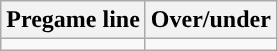<table class="wikitable">
<tr align="center">
<th>Pregame line</th>
<th>Over/under</th>
</tr>
<tr align="center">
<td></td>
<td></td>
</tr>
</table>
